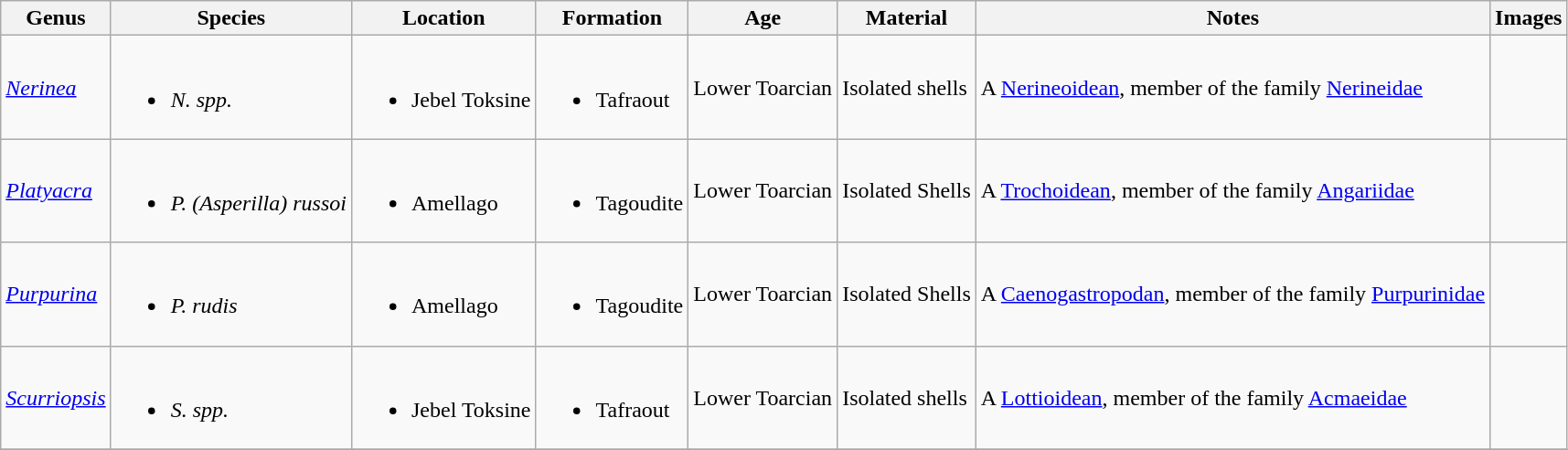<table class="wikitable">
<tr>
<th>Genus</th>
<th>Species</th>
<th>Location</th>
<th>Formation</th>
<th>Age</th>
<th>Material</th>
<th>Notes</th>
<th>Images</th>
</tr>
<tr>
<td><em><a href='#'>Nerinea</a></em></td>
<td><br><ul><li><em>N. spp.</em></li></ul></td>
<td><br><ul><li>Jebel Toksine</li></ul></td>
<td><br><ul><li>Tafraout</li></ul></td>
<td>Lower Toarcian</td>
<td>Isolated shells</td>
<td>A <a href='#'>Nerineoidean</a>, member of the family <a href='#'>Nerineidae</a></td>
<td></td>
</tr>
<tr>
<td><em><a href='#'>Platyacra</a></em></td>
<td><br><ul><li><em>P. (Asperilla) russoi</em></li></ul></td>
<td><br><ul><li>Amellago</li></ul></td>
<td><br><ul><li>Tagoudite</li></ul></td>
<td>Lower Toarcian</td>
<td>Isolated Shells</td>
<td>A <a href='#'>Trochoidean</a>, member of the family <a href='#'>Angariidae</a></td>
<td></td>
</tr>
<tr>
<td><em><a href='#'>Purpurina</a></em></td>
<td><br><ul><li><em>P. rudis</em></li></ul></td>
<td><br><ul><li>Amellago</li></ul></td>
<td><br><ul><li>Tagoudite</li></ul></td>
<td>Lower Toarcian</td>
<td>Isolated Shells</td>
<td>A <a href='#'>Caenogastropodan</a>, member of the family <a href='#'>Purpurinidae</a></td>
<td></td>
</tr>
<tr>
<td><em><a href='#'>Scurriopsis</a></em></td>
<td><br><ul><li><em>S. spp.</em></li></ul></td>
<td><br><ul><li>Jebel Toksine</li></ul></td>
<td><br><ul><li>Tafraout</li></ul></td>
<td>Lower Toarcian</td>
<td>Isolated shells</td>
<td>A <a href='#'>Lottioidean</a>, member of the family <a href='#'>Acmaeidae</a></td>
<td></td>
</tr>
<tr>
</tr>
</table>
